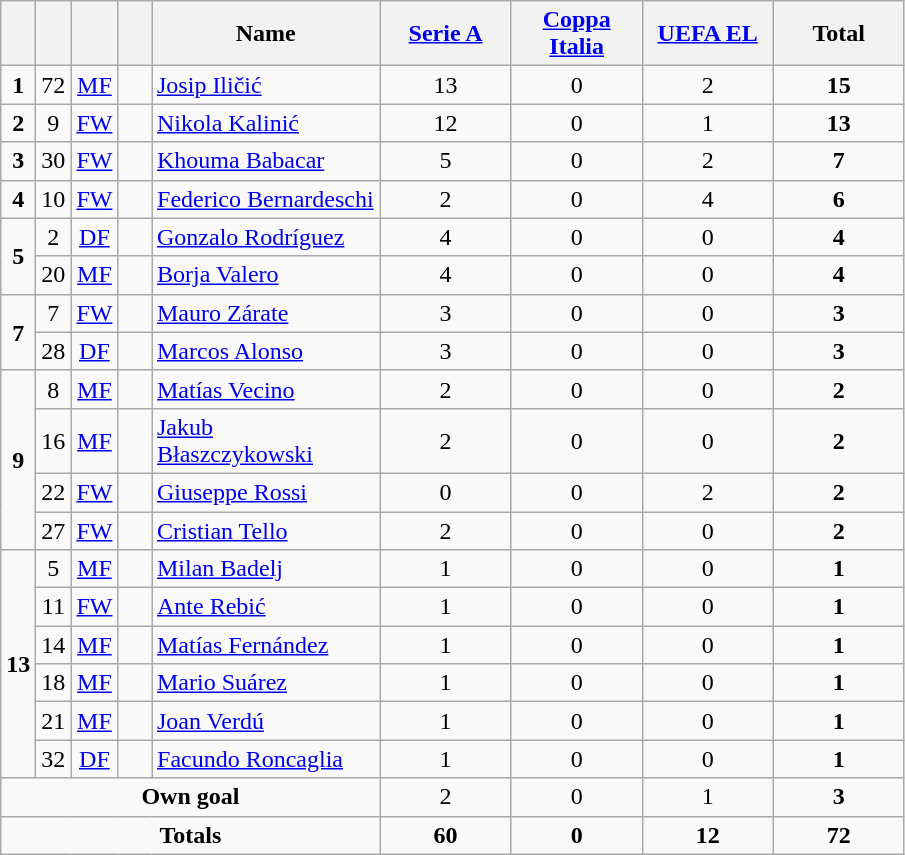<table class="wikitable" style="text-align:center">
<tr>
<th width=15></th>
<th width=15></th>
<th width=15></th>
<th width=15></th>
<th width=145>Name</th>
<th width=80><a href='#'>Serie A</a></th>
<th width=80><a href='#'>Coppa Italia</a></th>
<th width=80><a href='#'>UEFA EL</a></th>
<th width=80>Total</th>
</tr>
<tr>
<td><strong>1</strong></td>
<td>72</td>
<td><a href='#'>MF</a></td>
<td></td>
<td align=left><a href='#'>Josip Iličić</a></td>
<td>13</td>
<td>0</td>
<td>2</td>
<td><strong>15</strong></td>
</tr>
<tr>
<td><strong>2</strong></td>
<td>9</td>
<td><a href='#'>FW</a></td>
<td></td>
<td align=left><a href='#'>Nikola Kalinić</a></td>
<td>12</td>
<td>0</td>
<td>1</td>
<td><strong>13</strong></td>
</tr>
<tr>
<td><strong>3</strong></td>
<td>30</td>
<td><a href='#'>FW</a></td>
<td></td>
<td align=left><a href='#'>Khouma Babacar</a></td>
<td>5</td>
<td>0</td>
<td>2</td>
<td><strong>7</strong></td>
</tr>
<tr>
<td><strong>4</strong></td>
<td>10</td>
<td><a href='#'>FW</a></td>
<td></td>
<td align=left><a href='#'>Federico Bernardeschi</a></td>
<td>2</td>
<td>0</td>
<td>4</td>
<td><strong>6</strong></td>
</tr>
<tr>
<td rowspan=2><strong>5</strong></td>
<td>2</td>
<td><a href='#'>DF</a></td>
<td></td>
<td align=left><a href='#'>Gonzalo Rodríguez</a></td>
<td>4</td>
<td>0</td>
<td>0</td>
<td><strong>4</strong></td>
</tr>
<tr>
<td>20</td>
<td><a href='#'>MF</a></td>
<td></td>
<td align=left><a href='#'>Borja Valero</a></td>
<td>4</td>
<td>0</td>
<td>0</td>
<td><strong>4</strong></td>
</tr>
<tr>
<td rowspan=2><strong>7</strong></td>
<td>7</td>
<td><a href='#'>FW</a></td>
<td></td>
<td align=left><a href='#'>Mauro Zárate</a></td>
<td>3</td>
<td>0</td>
<td>0</td>
<td><strong>3</strong></td>
</tr>
<tr>
<td>28</td>
<td><a href='#'>DF</a></td>
<td></td>
<td align=left><a href='#'>Marcos Alonso</a></td>
<td>3</td>
<td>0</td>
<td>0</td>
<td><strong>3</strong></td>
</tr>
<tr>
<td rowspan=4><strong>9</strong></td>
<td>8</td>
<td><a href='#'>MF</a></td>
<td></td>
<td align=left><a href='#'>Matías Vecino</a></td>
<td>2</td>
<td>0</td>
<td>0</td>
<td><strong>2</strong></td>
</tr>
<tr>
<td>16</td>
<td><a href='#'>MF</a></td>
<td></td>
<td align=left><a href='#'>Jakub Błaszczykowski</a></td>
<td>2</td>
<td>0</td>
<td>0</td>
<td><strong>2</strong></td>
</tr>
<tr>
<td>22</td>
<td><a href='#'>FW</a></td>
<td></td>
<td align=left><a href='#'>Giuseppe Rossi</a></td>
<td>0</td>
<td>0</td>
<td>2</td>
<td><strong>2</strong></td>
</tr>
<tr>
<td>27</td>
<td><a href='#'>FW</a></td>
<td></td>
<td align=left><a href='#'>Cristian Tello</a></td>
<td>2</td>
<td>0</td>
<td>0</td>
<td><strong>2</strong></td>
</tr>
<tr>
<td rowspan=6><strong>13</strong></td>
<td>5</td>
<td><a href='#'>MF</a></td>
<td></td>
<td align=left><a href='#'>Milan Badelj</a></td>
<td>1</td>
<td>0</td>
<td>0</td>
<td><strong>1</strong></td>
</tr>
<tr>
<td>11</td>
<td><a href='#'>FW</a></td>
<td></td>
<td align=left><a href='#'>Ante Rebić</a></td>
<td>1</td>
<td>0</td>
<td>0</td>
<td><strong>1</strong></td>
</tr>
<tr>
<td>14</td>
<td><a href='#'>MF</a></td>
<td></td>
<td align=left><a href='#'>Matías Fernández</a></td>
<td>1</td>
<td>0</td>
<td>0</td>
<td><strong>1</strong></td>
</tr>
<tr>
<td>18</td>
<td><a href='#'>MF</a></td>
<td></td>
<td align=left><a href='#'>Mario Suárez</a></td>
<td>1</td>
<td>0</td>
<td>0</td>
<td><strong>1</strong></td>
</tr>
<tr>
<td>21</td>
<td><a href='#'>MF</a></td>
<td></td>
<td align=left><a href='#'>Joan Verdú</a></td>
<td>1</td>
<td>0</td>
<td>0</td>
<td><strong>1</strong></td>
</tr>
<tr>
<td>32</td>
<td><a href='#'>DF</a></td>
<td></td>
<td align=left><a href='#'>Facundo Roncaglia</a></td>
<td>1</td>
<td>0</td>
<td>0</td>
<td><strong>1</strong></td>
</tr>
<tr>
<td colspan=5><strong>Own goal</strong></td>
<td>2</td>
<td>0</td>
<td>1</td>
<td><strong>3</strong></td>
</tr>
<tr>
<td colspan=5><strong>Totals</strong></td>
<td><strong>60</strong></td>
<td><strong>0</strong></td>
<td><strong>12</strong></td>
<td><strong>72</strong></td>
</tr>
</table>
